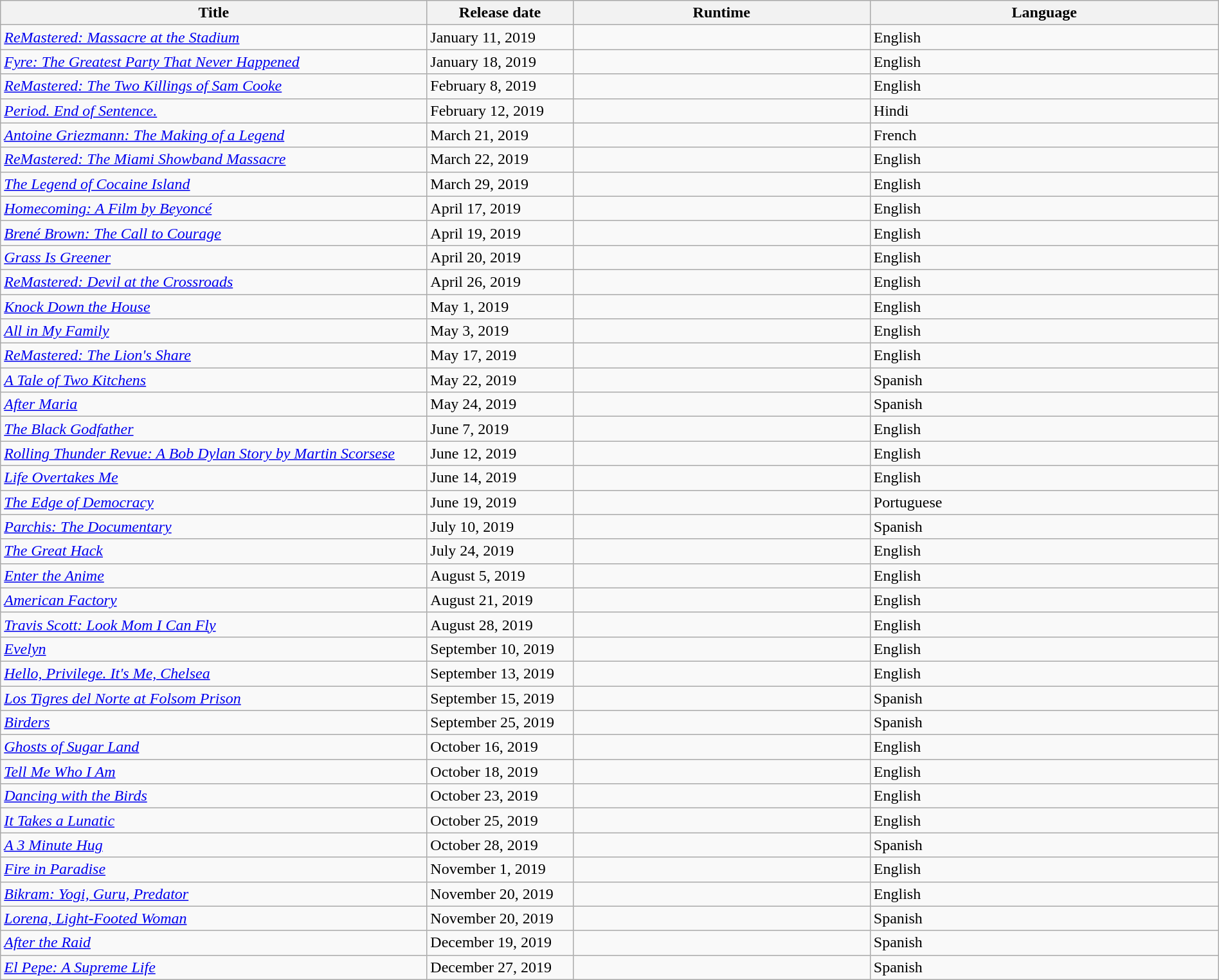<table class="wikitable sortable" style="width:100%">
<tr>
<th style="width:35%;">Title</th>
<th scope="col" style="width:12%;">Release date</th>
<th>Runtime</th>
<th>Language</th>
</tr>
<tr>
<td><em><a href='#'>ReMastered: Massacre at the Stadium</a></em></td>
<td>January 11, 2019</td>
<td></td>
<td>English</td>
</tr>
<tr>
<td><em><a href='#'>Fyre: The Greatest Party That Never Happened</a></em></td>
<td>January 18, 2019</td>
<td></td>
<td>English</td>
</tr>
<tr>
<td><em><a href='#'>ReMastered: The Two Killings of Sam Cooke</a></em></td>
<td>February 8, 2019</td>
<td></td>
<td>English</td>
</tr>
<tr>
<td><em><a href='#'>Period. End of Sentence.</a></em></td>
<td>February 12, 2019</td>
<td></td>
<td>Hindi</td>
</tr>
<tr>
<td><em><a href='#'>Antoine Griezmann: The Making of a Legend</a></em></td>
<td>March 21, 2019</td>
<td></td>
<td>French</td>
</tr>
<tr>
<td><em><a href='#'>ReMastered: The Miami Showband Massacre</a></em></td>
<td>March 22, 2019</td>
<td></td>
<td>English</td>
</tr>
<tr>
<td><em><a href='#'>The Legend of Cocaine Island</a></em></td>
<td>March 29, 2019</td>
<td></td>
<td>English</td>
</tr>
<tr>
<td><em><a href='#'>Homecoming: A Film by Beyoncé</a></em></td>
<td>April 17, 2019</td>
<td></td>
<td>English</td>
</tr>
<tr>
<td><em><a href='#'>Brené Brown: The Call to Courage</a></em></td>
<td>April 19, 2019</td>
<td></td>
<td>English</td>
</tr>
<tr>
<td><em><a href='#'>Grass Is Greener</a></em></td>
<td>April 20, 2019</td>
<td></td>
<td>English</td>
</tr>
<tr>
<td><em><a href='#'>ReMastered: Devil at the Crossroads</a></em></td>
<td>April 26, 2019</td>
<td></td>
<td>English</td>
</tr>
<tr>
<td><em><a href='#'>Knock Down the House</a></em></td>
<td>May 1, 2019</td>
<td></td>
<td>English</td>
</tr>
<tr>
<td><em><a href='#'>All in My Family</a></em></td>
<td>May 3, 2019</td>
<td></td>
<td>English</td>
</tr>
<tr>
<td><em><a href='#'>ReMastered: The Lion's Share</a></em></td>
<td>May 17, 2019</td>
<td></td>
<td>English</td>
</tr>
<tr>
<td><em><a href='#'>A Tale of Two Kitchens</a></em></td>
<td>May 22, 2019</td>
<td></td>
<td>Spanish</td>
</tr>
<tr>
<td><em><a href='#'>After Maria</a></em></td>
<td>May 24, 2019</td>
<td></td>
<td>Spanish</td>
</tr>
<tr>
<td><em><a href='#'>The Black Godfather</a></em></td>
<td>June 7, 2019</td>
<td></td>
<td>English</td>
</tr>
<tr>
<td><em><a href='#'>Rolling Thunder Revue: A Bob Dylan Story by Martin Scorsese</a></em></td>
<td>June 12, 2019</td>
<td></td>
<td>English</td>
</tr>
<tr>
<td><em><a href='#'>Life Overtakes Me</a></em></td>
<td>June 14, 2019</td>
<td></td>
<td>English</td>
</tr>
<tr>
<td><em><a href='#'>The Edge of Democracy</a></em></td>
<td>June 19, 2019</td>
<td></td>
<td>Portuguese</td>
</tr>
<tr>
<td><em><a href='#'>Parchis: The Documentary</a></em></td>
<td>July 10, 2019</td>
<td></td>
<td>Spanish</td>
</tr>
<tr>
<td><em><a href='#'>The Great Hack</a></em></td>
<td>July 24, 2019</td>
<td></td>
<td>English</td>
</tr>
<tr>
<td><em><a href='#'>Enter the Anime</a></em></td>
<td>August 5, 2019</td>
<td></td>
<td>English</td>
</tr>
<tr>
<td><em><a href='#'>American Factory</a></em></td>
<td>August 21, 2019</td>
<td></td>
<td>English</td>
</tr>
<tr>
<td><em><a href='#'>Travis Scott: Look Mom I Can Fly</a></em></td>
<td>August 28, 2019</td>
<td></td>
<td>English</td>
</tr>
<tr>
<td><em><a href='#'>Evelyn</a></em></td>
<td>September 10, 2019</td>
<td></td>
<td>English</td>
</tr>
<tr>
<td><em><a href='#'>Hello, Privilege. It's Me, Chelsea</a></em></td>
<td>September 13, 2019</td>
<td></td>
<td>English</td>
</tr>
<tr>
<td><em><a href='#'>Los Tigres del Norte at Folsom Prison</a></em></td>
<td>September 15, 2019</td>
<td></td>
<td>Spanish</td>
</tr>
<tr>
<td><em><a href='#'>Birders</a></em></td>
<td>September 25, 2019</td>
<td></td>
<td>Spanish</td>
</tr>
<tr>
<td><em><a href='#'>Ghosts of Sugar Land</a></em></td>
<td>October 16, 2019</td>
<td></td>
<td>English</td>
</tr>
<tr>
<td><em><a href='#'>Tell Me Who I Am</a></em></td>
<td>October 18, 2019</td>
<td></td>
<td>English</td>
</tr>
<tr>
<td><em><a href='#'>Dancing with the Birds</a></em></td>
<td>October 23, 2019</td>
<td></td>
<td>English</td>
</tr>
<tr>
<td><em><a href='#'>It Takes a Lunatic</a></em></td>
<td>October 25, 2019</td>
<td></td>
<td>English</td>
</tr>
<tr>
<td><em><a href='#'>A 3 Minute Hug</a></em></td>
<td>October 28, 2019</td>
<td></td>
<td>Spanish</td>
</tr>
<tr>
<td><em><a href='#'>Fire in Paradise</a></em></td>
<td>November 1, 2019</td>
<td></td>
<td>English</td>
</tr>
<tr>
<td><em><a href='#'>Bikram: Yogi, Guru, Predator</a></em></td>
<td>November 20, 2019</td>
<td></td>
<td>English</td>
</tr>
<tr>
<td><em><a href='#'>Lorena, Light-Footed Woman</a></em></td>
<td>November 20, 2019</td>
<td></td>
<td>Spanish</td>
</tr>
<tr>
<td><em><a href='#'>After the Raid</a></em></td>
<td>December 19, 2019</td>
<td></td>
<td>Spanish</td>
</tr>
<tr>
<td><em><a href='#'>El Pepe: A Supreme Life</a></em></td>
<td>December 27, 2019</td>
<td></td>
<td>Spanish</td>
</tr>
</table>
